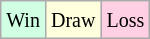<table class="wikitable">
<tr>
<td style="background:#d0ffe3;"><small>Win</small></td>
<td style="background:#ffffdd;"><small>Draw</small></td>
<td style="background:#ffd0e3;"><small>Loss</small></td>
</tr>
</table>
